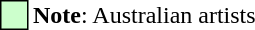<table>
<tr>
<td style="width: 15px; height: 15px; color: black; background: #ccffcc; border: 1px solid #000000;"></td>
<td><strong>Note</strong>: Australian artists</td>
</tr>
</table>
